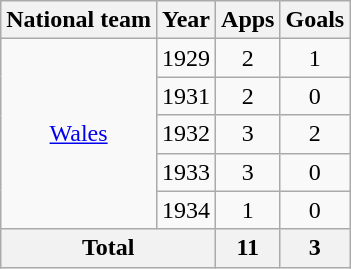<table class="wikitable" style="text-align: center;">
<tr>
<th>National team</th>
<th>Year</th>
<th>Apps</th>
<th>Goals</th>
</tr>
<tr>
<td rowspan="5"><a href='#'>Wales</a></td>
<td>1929</td>
<td>2</td>
<td>1</td>
</tr>
<tr>
<td>1931</td>
<td>2</td>
<td>0</td>
</tr>
<tr>
<td>1932</td>
<td>3</td>
<td>2</td>
</tr>
<tr>
<td>1933</td>
<td>3</td>
<td>0</td>
</tr>
<tr>
<td>1934</td>
<td>1</td>
<td>0</td>
</tr>
<tr>
<th colspan="2">Total</th>
<th>11</th>
<th>3</th>
</tr>
</table>
